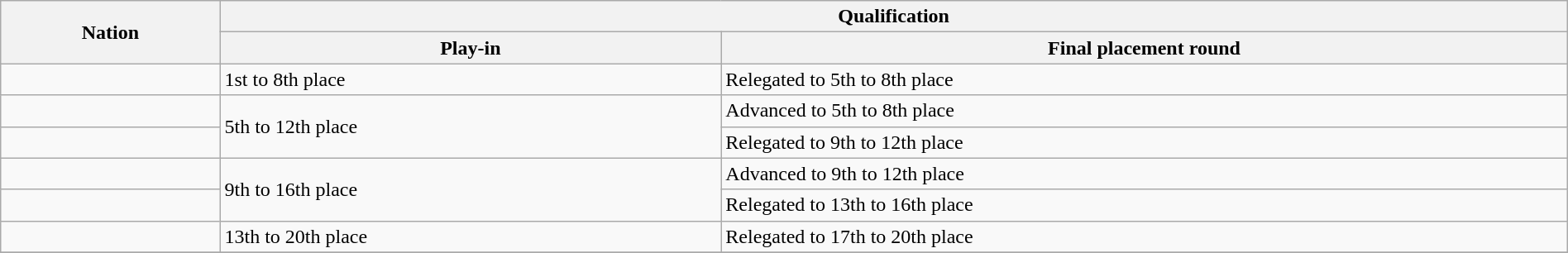<table class="wikitable" style="txt-align: center;" width=100%>
<tr>
<th rowspan=2>Nation</th>
<th colspan=2>Qualification</th>
</tr>
<tr>
<th>Play-in</th>
<th>Final placement round</th>
</tr>
<tr>
<td><br></td>
<td>1st to 8th place</td>
<td>Relegated to 5th to 8th place</td>
</tr>
<tr>
<td><br></td>
<td rowspan=2>5th to 12th place</td>
<td>Advanced to 5th to 8th place</td>
</tr>
<tr>
<td><br></td>
<td>Relegated to 9th to 12th place</td>
</tr>
<tr>
<td><br></td>
<td rowspan=2>9th to 16th place</td>
<td>Advanced to 9th to 12th place</td>
</tr>
<tr>
<td><br></td>
<td>Relegated to 13th to 16th place</td>
</tr>
<tr>
<td><br></td>
<td>13th to 20th place</td>
<td>Relegated to 17th to 20th place</td>
</tr>
<tr>
</tr>
</table>
